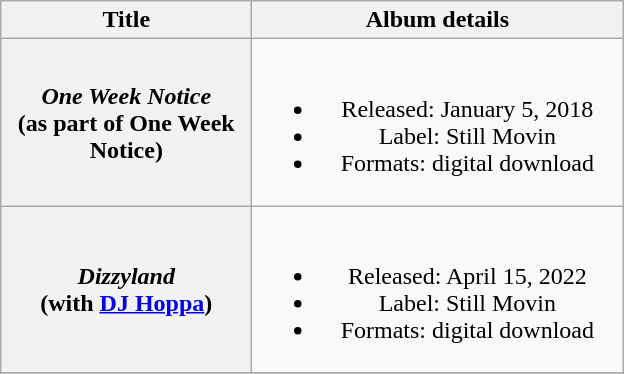<table class="wikitable plainrowheaders" style="text-align:center;">
<tr>
<th scope="col" style="width:10em;">Title</th>
<th scope="col" style="width:15em;">Album details</th>
</tr>
<tr>
<th scope="row"><em>One Week Notice</em><br><span>(as part of One Week Notice)</span></th>
<td><br><ul><li>Released: January 5, 2018</li><li>Label: Still Movin</li><li>Formats: digital download</li></ul></td>
</tr>
<tr>
<th scope="row"><em>Dizzyland</em><br><span>(with <a href='#'>DJ Hoppa</a>)</span></th>
<td><br><ul><li>Released: April 15, 2022</li><li>Label: Still Movin</li><li>Formats: digital download</li></ul></td>
</tr>
<tr>
</tr>
</table>
